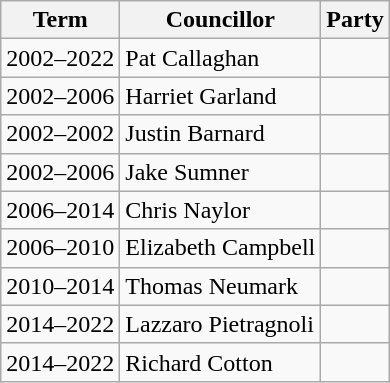<table class="wikitable">
<tr>
<th>Term</th>
<th>Councillor</th>
<th colspan=2>Party</th>
</tr>
<tr>
<td>2002–2022</td>
<td>Pat Callaghan</td>
<td></td>
</tr>
<tr>
<td>2002–2006</td>
<td>Harriet Garland</td>
<td></td>
</tr>
<tr>
<td>2002–2002</td>
<td>Justin Barnard</td>
<td></td>
</tr>
<tr>
<td>2002–2006</td>
<td>Jake Sumner</td>
<td></td>
</tr>
<tr>
<td>2006–2014</td>
<td>Chris Naylor</td>
<td></td>
</tr>
<tr>
<td>2006–2010</td>
<td>Elizabeth Campbell</td>
<td></td>
</tr>
<tr>
<td>2010–2014</td>
<td>Thomas Neumark</td>
<td></td>
</tr>
<tr>
<td>2014–2022</td>
<td>Lazzaro Pietragnoli</td>
<td></td>
</tr>
<tr>
<td>2014–2022</td>
<td>Richard Cotton</td>
<td></td>
</tr>
</table>
